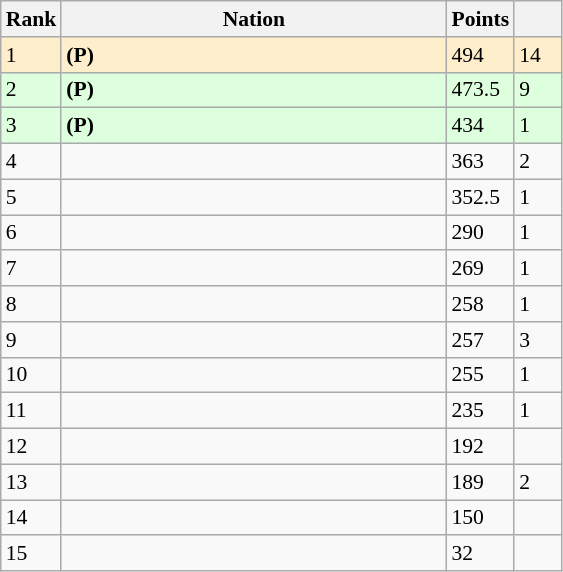<table class="wikitable" style="text-align: left; font-size:90%">
<tr>
<th width="25">Rank</th>
<th width="250">Nation</th>
<th width="25">Points</th>
<th width="25"></th>
</tr>
<tr bgcolor=#ffeecc>
<td align="left">1</td>
<td><strong> (P)</strong></td>
<td>494</td>
<td>14</td>
</tr>
<tr bgcolor=#ddffdd>
<td align="left">2</td>
<td><strong> (P)</strong></td>
<td>473.5</td>
<td>9</td>
</tr>
<tr bgcolor=#ddffdd>
<td align="left">3</td>
<td><strong> (P)</strong></td>
<td>434</td>
<td>1</td>
</tr>
<tr>
<td align="left">4</td>
<td></td>
<td>363</td>
<td>2</td>
</tr>
<tr>
<td align="left">5</td>
<td></td>
<td>352.5</td>
<td>1</td>
</tr>
<tr>
<td align="left">6</td>
<td></td>
<td>290</td>
<td>1</td>
</tr>
<tr>
<td align="left">7</td>
<td></td>
<td>269</td>
<td>1</td>
</tr>
<tr>
<td align="left">8</td>
<td></td>
<td>258</td>
<td>1</td>
</tr>
<tr>
<td align="left">9</td>
<td></td>
<td>257</td>
<td>3</td>
</tr>
<tr>
<td align="left">10</td>
<td></td>
<td>255</td>
<td>1</td>
</tr>
<tr>
<td align="left">11</td>
<td></td>
<td>235</td>
<td>1</td>
</tr>
<tr>
<td align="left">12</td>
<td></td>
<td>192</td>
<td></td>
</tr>
<tr>
<td align="left">13</td>
<td></td>
<td>189</td>
<td>2</td>
</tr>
<tr>
<td align="left">14</td>
<td></td>
<td>150</td>
<td></td>
</tr>
<tr>
<td align="left">15</td>
<td></td>
<td>32</td>
<td></td>
</tr>
</table>
